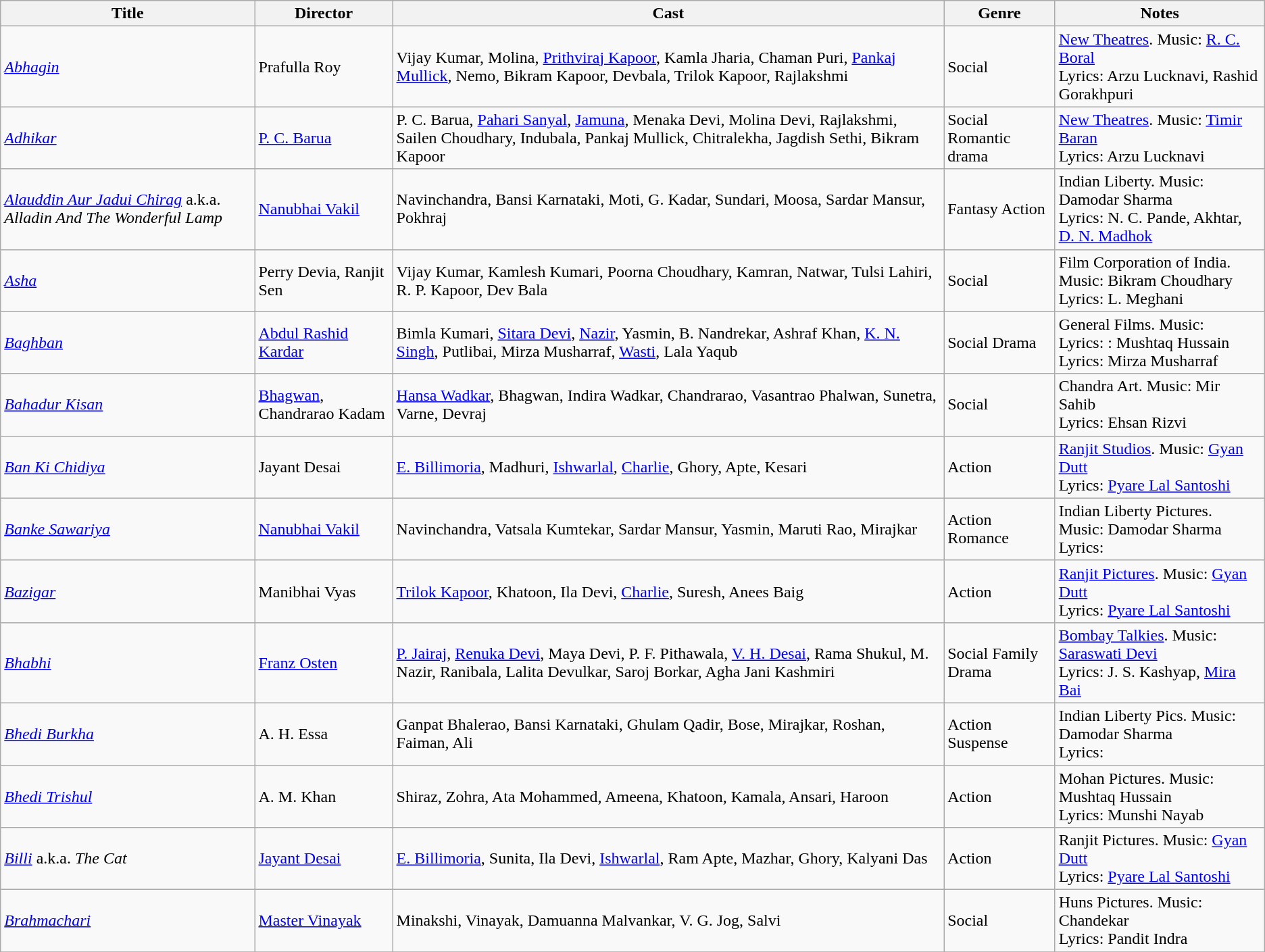<table class="wikitable">
<tr>
<th>Title</th>
<th>Director</th>
<th>Cast</th>
<th>Genre</th>
<th>Notes</th>
</tr>
<tr>
<td><em><a href='#'>Abhagin</a></em></td>
<td>Prafulla Roy</td>
<td>Vijay Kumar, Molina, <a href='#'>Prithviraj Kapoor</a>, Kamla Jharia, Chaman Puri, <a href='#'>Pankaj Mullick</a>, Nemo, Bikram Kapoor, Devbala, Trilok Kapoor, Rajlakshmi</td>
<td>Social</td>
<td><a href='#'>New Theatres</a>. Music: <a href='#'>R. C. Boral</a><br>Lyrics: Arzu Lucknavi, Rashid Gorakhpuri</td>
</tr>
<tr>
<td><em><a href='#'>Adhikar</a></em></td>
<td><a href='#'>P. C. Barua</a></td>
<td>P. C. Barua, <a href='#'>Pahari Sanyal</a>, <a href='#'>Jamuna</a>, Menaka Devi,  Molina Devi,  Rajlakshmi, Sailen Choudhary, Indubala, Pankaj Mullick, Chitralekha, Jagdish Sethi, Bikram Kapoor</td>
<td>Social Romantic drama</td>
<td><a href='#'>New Theatres</a>. Music: <a href='#'>Timir Baran</a><br>Lyrics: Arzu Lucknavi</td>
</tr>
<tr>
<td><em><a href='#'>Alauddin Aur Jadui Chirag</a></em> a.k.a. <em>Alladin And The Wonderful Lamp</em></td>
<td><a href='#'>Nanubhai Vakil</a></td>
<td>Navinchandra, Bansi Karnataki, Moti, G. Kadar, Sundari, Moosa, Sardar Mansur, Pokhraj</td>
<td>Fantasy Action</td>
<td>Indian Liberty. Music: Damodar Sharma<br>Lyrics: N. C. Pande, Akhtar, <a href='#'>D. N. Madhok</a></td>
</tr>
<tr>
<td><em><a href='#'>Asha</a></em></td>
<td>Perry Devia, Ranjit Sen</td>
<td>Vijay Kumar, Kamlesh Kumari, Poorna Choudhary, Kamran, Natwar, Tulsi Lahiri, R. P. Kapoor, Dev Bala</td>
<td>Social</td>
<td>Film Corporation of India. Music: Bikram Choudhary<br>Lyrics: L. Meghani</td>
</tr>
<tr>
<td><em><a href='#'>Baghban</a></em></td>
<td><a href='#'>Abdul Rashid Kardar</a></td>
<td>Bimla Kumari, <a href='#'>Sitara Devi</a>, <a href='#'>Nazir</a>, Yasmin, B. Nandrekar, Ashraf Khan, <a href='#'>K. N. Singh</a>, Putlibai, Mirza Musharraf, <a href='#'>Wasti</a>, Lala Yaqub</td>
<td>Social Drama</td>
<td>General Films. Music: <br>Lyrics: : Mushtaq Hussain<br>Lyrics: Mirza Musharraf</td>
</tr>
<tr>
<td><em><a href='#'>Bahadur Kisan</a></em></td>
<td><a href='#'>Bhagwan</a>, Chandrarao Kadam</td>
<td><a href='#'>Hansa Wadkar</a>, Bhagwan, Indira Wadkar, Chandrarao, Vasantrao Phalwan, Sunetra, Varne, Devraj</td>
<td>Social</td>
<td>Chandra Art. Music: Mir Sahib<br>Lyrics: Ehsan Rizvi</td>
</tr>
<tr>
<td><em><a href='#'>Ban Ki Chidiya</a></em></td>
<td>Jayant Desai</td>
<td><a href='#'>E. Billimoria</a>, Madhuri, <a href='#'>Ishwarlal</a>, <a href='#'>Charlie</a>, Ghory, Apte, Kesari</td>
<td>Action</td>
<td><a href='#'>Ranjit Studios</a>. Music: <a href='#'>Gyan Dutt</a><br>Lyrics: <a href='#'>Pyare Lal Santoshi</a></td>
</tr>
<tr>
<td><em><a href='#'>Banke Sawariya</a></em></td>
<td><a href='#'>Nanubhai Vakil</a></td>
<td>Navinchandra, Vatsala Kumtekar, Sardar Mansur, Yasmin, Maruti Rao, Mirajkar</td>
<td>Action Romance</td>
<td>Indian Liberty Pictures. Music: Damodar Sharma<br>Lyrics:</td>
</tr>
<tr>
<td><em><a href='#'>Bazigar</a></em></td>
<td>Manibhai Vyas</td>
<td><a href='#'>Trilok Kapoor</a>, Khatoon, Ila Devi, <a href='#'>Charlie</a>, Suresh, Anees Baig</td>
<td>Action</td>
<td><a href='#'>Ranjit Pictures</a>. Music: <a href='#'>Gyan Dutt</a><br>Lyrics: <a href='#'>Pyare Lal Santoshi</a></td>
</tr>
<tr>
<td><em><a href='#'>Bhabhi</a></em></td>
<td><a href='#'>Franz Osten</a></td>
<td><a href='#'>P. Jairaj</a>, <a href='#'>Renuka Devi</a>, Maya Devi, P. F. Pithawala, <a href='#'>V. H. Desai</a>, Rama Shukul, M. Nazir, Ranibala, Lalita Devulkar, Saroj Borkar, Agha Jani Kashmiri</td>
<td>Social Family Drama</td>
<td><a href='#'>Bombay Talkies</a>. Music: <a href='#'>Saraswati Devi</a><br>Lyrics: J. S. Kashyap, <a href='#'>Mira Bai</a></td>
</tr>
<tr>
<td><em><a href='#'>Bhedi Burkha</a></em></td>
<td>A. H. Essa</td>
<td>Ganpat Bhalerao, Bansi Karnataki, Ghulam Qadir, Bose, Mirajkar, Roshan, Faiman, Ali</td>
<td>Action Suspense</td>
<td>Indian Liberty Pics. Music: Damodar Sharma<br>Lyrics:</td>
</tr>
<tr>
<td><em><a href='#'>Bhedi Trishul</a></em></td>
<td>A. M. Khan</td>
<td>Shiraz, Zohra, Ata Mohammed, Ameena, Khatoon, Kamala, Ansari, Haroon</td>
<td>Action</td>
<td>Mohan Pictures. Music: Mushtaq Hussain<br>Lyrics: Munshi Nayab</td>
</tr>
<tr>
<td><em><a href='#'>Billi</a></em> a.k.a. <em>The Cat</em></td>
<td><a href='#'>Jayant Desai</a></td>
<td><a href='#'>E. Billimoria</a>, Sunita, Ila Devi, <a href='#'>Ishwarlal</a>, Ram Apte, Mazhar, Ghory, Kalyani Das</td>
<td>Action</td>
<td>Ranjit Pictures. Music: <a href='#'>Gyan Dutt</a><br>Lyrics: <a href='#'>Pyare Lal Santoshi</a></td>
</tr>
<tr>
<td><em><a href='#'>Brahmachari</a></em></td>
<td><a href='#'>Master Vinayak</a></td>
<td>Minakshi, Vinayak, Damuanna Malvankar, V. G. Jog, Salvi</td>
<td>Social</td>
<td>Huns Pictures. Music: Chandekar<br>Lyrics: Pandit Indra</td>
</tr>
<tr>
</tr>
</table>
